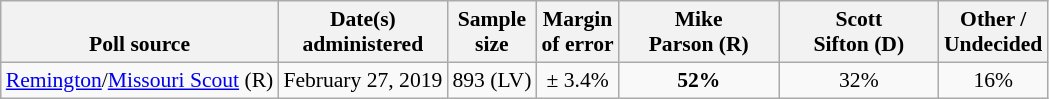<table class="wikitable" style="font-size:90%;text-align:center;">
<tr valign=bottom>
<th>Poll source</th>
<th>Date(s)<br>administered</th>
<th>Sample<br>size</th>
<th>Margin<br>of error</th>
<th style="width:100px;">Mike<br>Parson (R)</th>
<th style="width:100px;">Scott<br>Sifton (D)</th>
<th>Other /<br>Undecided</th>
</tr>
<tr>
<td style="text-align:left;"><a href='#'>Remington</a>/<a href='#'>Missouri Scout</a> (R)</td>
<td>February 27, 2019</td>
<td>893 (LV)</td>
<td>± 3.4%</td>
<td><strong>52%</strong></td>
<td>32%</td>
<td>16%</td>
</tr>
</table>
